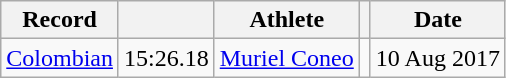<table class="wikitable">
<tr>
<th>Record</th>
<th></th>
<th>Athlete</th>
<th></th>
<th>Date</th>
</tr>
<tr>
<td><a href='#'>Colombian</a></td>
<td>15:26.18</td>
<td><a href='#'>Muriel Coneo</a></td>
<td></td>
<td align=right>10 Aug 2017</td>
</tr>
</table>
